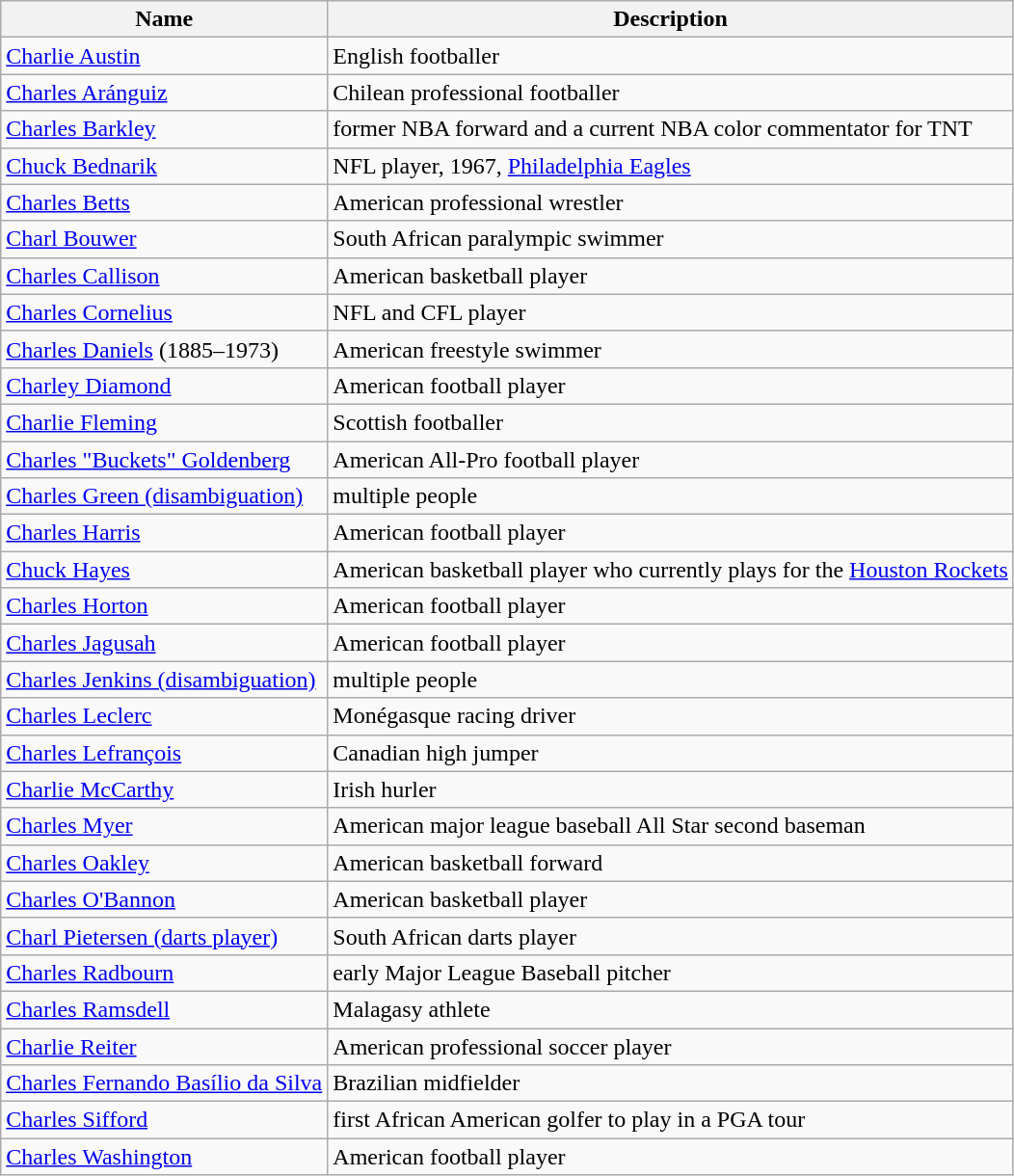<table class="wikitable sortable">
<tr>
<th>Name</th>
<th>Description</th>
</tr>
<tr>
<td><a href='#'>Charlie Austin</a></td>
<td>English footballer</td>
</tr>
<tr>
<td><a href='#'>Charles Aránguiz</a></td>
<td>Chilean professional footballer</td>
</tr>
<tr>
<td><a href='#'>Charles Barkley</a></td>
<td>former NBA forward and a current NBA color commentator for TNT</td>
</tr>
<tr>
<td><a href='#'>Chuck Bednarik</a></td>
<td>NFL player, 1967, <a href='#'>Philadelphia Eagles</a></td>
</tr>
<tr>
<td><a href='#'>Charles Betts</a></td>
<td>American professional wrestler</td>
</tr>
<tr>
<td><a href='#'>Charl Bouwer</a></td>
<td>South African paralympic swimmer</td>
</tr>
<tr>
<td><a href='#'>Charles Callison</a></td>
<td>American basketball player</td>
</tr>
<tr>
<td><a href='#'>Charles Cornelius</a></td>
<td>NFL and CFL player</td>
</tr>
<tr>
<td><a href='#'>Charles Daniels</a> (1885–1973)</td>
<td>American freestyle swimmer</td>
</tr>
<tr>
<td><a href='#'>Charley Diamond</a></td>
<td>American football player</td>
</tr>
<tr>
<td><a href='#'>Charlie Fleming</a></td>
<td>Scottish footballer</td>
</tr>
<tr>
<td><a href='#'>Charles "Buckets" Goldenberg</a></td>
<td>American All-Pro football player</td>
</tr>
<tr>
<td><a href='#'>Charles Green (disambiguation)</a></td>
<td>multiple people</td>
</tr>
<tr>
<td><a href='#'>Charles Harris</a></td>
<td>American football player</td>
</tr>
<tr>
<td><a href='#'>Chuck Hayes</a></td>
<td>American basketball player who currently plays for the <a href='#'>Houston Rockets</a></td>
</tr>
<tr>
<td><a href='#'>Charles Horton</a></td>
<td>American football player</td>
</tr>
<tr>
<td><a href='#'>Charles Jagusah</a></td>
<td>American football player</td>
</tr>
<tr>
<td><a href='#'>Charles Jenkins (disambiguation)</a></td>
<td>multiple people</td>
</tr>
<tr>
<td><a href='#'>Charles Leclerc</a></td>
<td>Monégasque racing driver</td>
</tr>
<tr>
<td><a href='#'>Charles Lefrançois</a></td>
<td>Canadian high jumper</td>
</tr>
<tr>
<td><a href='#'>Charlie McCarthy</a></td>
<td>Irish hurler</td>
</tr>
<tr>
<td><a href='#'>Charles Myer</a></td>
<td>American major league baseball All Star second baseman</td>
</tr>
<tr>
<td><a href='#'>Charles Oakley</a></td>
<td>American basketball forward</td>
</tr>
<tr>
<td><a href='#'>Charles O'Bannon</a></td>
<td>American basketball player</td>
</tr>
<tr>
<td><a href='#'>Charl Pietersen (darts player)</a></td>
<td>South African darts player</td>
</tr>
<tr>
<td><a href='#'>Charles Radbourn</a></td>
<td>early Major League Baseball pitcher</td>
</tr>
<tr>
<td><a href='#'>Charles Ramsdell</a></td>
<td>Malagasy athlete</td>
</tr>
<tr>
<td><a href='#'>Charlie Reiter</a></td>
<td>American professional soccer player</td>
</tr>
<tr>
<td><a href='#'>Charles Fernando Basílio da Silva</a></td>
<td>Brazilian midfielder</td>
</tr>
<tr>
<td><a href='#'>Charles Sifford</a></td>
<td>first African American golfer to play in a PGA tour</td>
</tr>
<tr>
<td><a href='#'>Charles Washington</a></td>
<td>American football player</td>
</tr>
</table>
